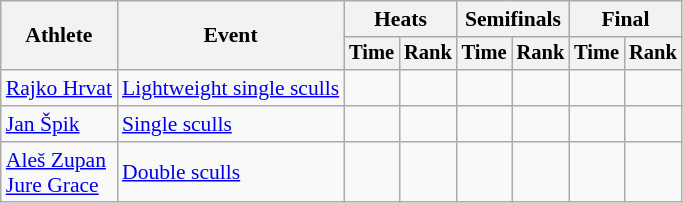<table class=wikitable style="font-size:90%;">
<tr>
<th rowspan=2>Athlete</th>
<th rowspan=2>Event</th>
<th colspan=2>Heats</th>
<th colspan=2>Semifinals</th>
<th colspan=2>Final</th>
</tr>
<tr style="font-size:95%">
<th>Time</th>
<th>Rank</th>
<th>Time</th>
<th>Rank</th>
<th>Time</th>
<th>Rank</th>
</tr>
<tr align=center>
<td align=left><a href='#'>Rajko Hrvat</a></td>
<td align=left><a href='#'>Lightweight single sculls</a></td>
<td></td>
<td></td>
<td></td>
<td></td>
<td></td>
<td></td>
</tr>
<tr align=center>
<td align=left><a href='#'>Jan Špik</a></td>
<td align=left><a href='#'>Single sculls</a></td>
<td></td>
<td></td>
<td></td>
<td></td>
<td></td>
<td></td>
</tr>
<tr align=center>
<td align=left><a href='#'>Aleš Zupan</a><br><a href='#'>Jure Grace</a></td>
<td align=left><a href='#'>Double sculls</a></td>
<td></td>
<td></td>
<td></td>
<td></td>
<td></td>
<td></td>
</tr>
</table>
